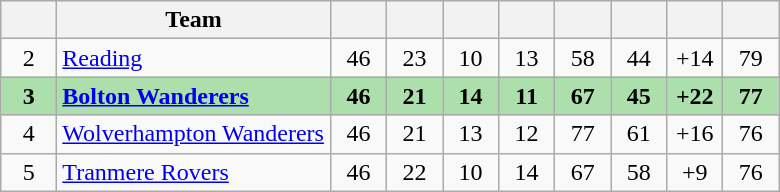<table class="wikitable" style="text-align:center">
<tr>
<th width="30"></th>
<th width="175">Team</th>
<th width="30"></th>
<th width="30"></th>
<th width="30"></th>
<th width="30"></th>
<th width="30"></th>
<th width="30"></th>
<th width="30"></th>
<th width="30"></th>
</tr>
<tr>
<td>2</td>
<td align=left><a href='#'>Reading</a></td>
<td>46</td>
<td>23</td>
<td>10</td>
<td>13</td>
<td>58</td>
<td>44</td>
<td>+14</td>
<td>79</td>
</tr>
<tr bgcolor=#ADDFAD>
<td><strong>3</strong></td>
<td align=left><strong><a href='#'>Bolton Wanderers</a></strong></td>
<td><strong>46</strong></td>
<td><strong>21</strong></td>
<td><strong>14</strong></td>
<td><strong>11</strong></td>
<td><strong>67</strong></td>
<td><strong>45</strong></td>
<td><strong>+22</strong></td>
<td><strong>77</strong></td>
</tr>
<tr>
<td>4</td>
<td align=left><a href='#'>Wolverhampton Wanderers</a></td>
<td>46</td>
<td>21</td>
<td>13</td>
<td>12</td>
<td>77</td>
<td>61</td>
<td>+16</td>
<td>76</td>
</tr>
<tr>
<td>5</td>
<td align=left><a href='#'>Tranmere Rovers</a></td>
<td>46</td>
<td>22</td>
<td>10</td>
<td>14</td>
<td>67</td>
<td>58</td>
<td>+9</td>
<td>76</td>
</tr>
</table>
